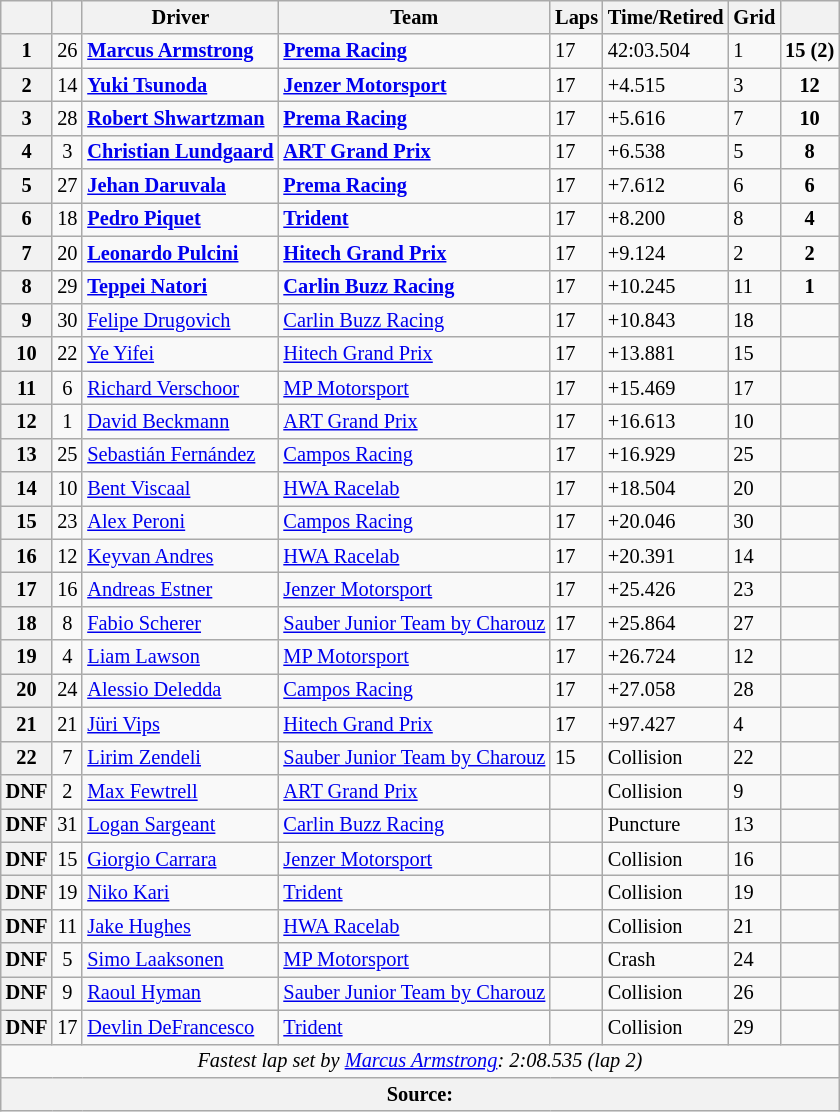<table class="wikitable" style="font-size:85%">
<tr>
<th></th>
<th></th>
<th>Driver</th>
<th>Team</th>
<th>Laps</th>
<th>Time/Retired</th>
<th>Grid</th>
<th></th>
</tr>
<tr>
<th>1</th>
<td align="center">26</td>
<td><strong> <a href='#'>Marcus Armstrong</a></strong></td>
<td><a href='#'><strong>Prema Racing</strong></a></td>
<td>17</td>
<td>42:03.504</td>
<td>1</td>
<td align="center"><strong>15 (2)</strong></td>
</tr>
<tr>
<th>2</th>
<td align="center">14</td>
<td><strong> <a href='#'>Yuki Tsunoda</a></strong></td>
<td><strong><a href='#'>Jenzer Motorsport</a></strong></td>
<td>17</td>
<td>+4.515</td>
<td>3</td>
<td align="center"><strong>12</strong></td>
</tr>
<tr>
<th>3</th>
<td align="center">28</td>
<td><strong> <a href='#'>Robert Shwartzman</a></strong></td>
<td><a href='#'><strong>Prema Racing</strong></a></td>
<td>17</td>
<td>+5.616</td>
<td>7</td>
<td align="center"><strong>10</strong></td>
</tr>
<tr>
<th>4</th>
<td align="center">3</td>
<td><strong> <a href='#'>Christian Lundgaard</a></strong></td>
<td><strong><a href='#'>ART Grand Prix</a></strong></td>
<td>17</td>
<td>+6.538</td>
<td>5</td>
<td align="center"><strong>8</strong></td>
</tr>
<tr>
<th>5</th>
<td align="center">27</td>
<td><strong> <a href='#'>Jehan Daruvala</a></strong></td>
<td><a href='#'><strong>Prema Racing</strong></a></td>
<td>17</td>
<td>+7.612</td>
<td>6</td>
<td align="center"><strong>6</strong></td>
</tr>
<tr>
<th>6</th>
<td align="center">18</td>
<td><strong> <a href='#'>Pedro Piquet</a></strong></td>
<td><a href='#'><strong>Trident</strong></a></td>
<td>17</td>
<td>+8.200</td>
<td>8</td>
<td align="center"><strong>4</strong></td>
</tr>
<tr>
<th>7</th>
<td align="center">20</td>
<td><strong> <a href='#'>Leonardo Pulcini</a></strong></td>
<td><strong><a href='#'>Hitech Grand Prix</a></strong></td>
<td>17</td>
<td>+9.124</td>
<td>2</td>
<td align="center"><strong>2</strong></td>
</tr>
<tr>
<th>8</th>
<td align="center">29</td>
<td><strong> <a href='#'>Teppei Natori</a></strong></td>
<td><a href='#'><strong>Carlin Buzz Racing</strong></a></td>
<td>17</td>
<td>+10.245</td>
<td>11</td>
<td align="center"><strong>1</strong></td>
</tr>
<tr>
<th>9</th>
<td align="center">30</td>
<td> <a href='#'>Felipe Drugovich</a></td>
<td><a href='#'>Carlin Buzz Racing</a></td>
<td>17</td>
<td>+10.843</td>
<td>18</td>
<td align="center"></td>
</tr>
<tr>
<th>10</th>
<td align="center">22</td>
<td> <a href='#'>Ye Yifei</a></td>
<td><a href='#'>Hitech Grand Prix</a></td>
<td>17</td>
<td>+13.881</td>
<td>15</td>
<td align="center"></td>
</tr>
<tr>
<th>11</th>
<td align="center">6</td>
<td> <a href='#'>Richard Verschoor</a></td>
<td><a href='#'>MP Motorsport</a></td>
<td>17</td>
<td>+15.469</td>
<td>17</td>
<td align="center"></td>
</tr>
<tr>
<th>12</th>
<td align="center">1</td>
<td> <a href='#'>David Beckmann</a></td>
<td><a href='#'>ART Grand Prix</a></td>
<td>17</td>
<td>+16.613</td>
<td>10</td>
<td align="center"></td>
</tr>
<tr>
<th>13</th>
<td align="center">25</td>
<td> <a href='#'>Sebastián Fernández</a></td>
<td><a href='#'>Campos Racing</a></td>
<td>17</td>
<td>+16.929</td>
<td>25</td>
<td align="center"></td>
</tr>
<tr>
<th>14</th>
<td align="center">10</td>
<td> <a href='#'>Bent Viscaal</a></td>
<td><a href='#'>HWA Racelab</a></td>
<td>17</td>
<td>+18.504</td>
<td>20</td>
<td align="center"></td>
</tr>
<tr>
<th>15</th>
<td align="center">23</td>
<td> <a href='#'>Alex Peroni</a></td>
<td><a href='#'>Campos Racing</a></td>
<td>17</td>
<td>+20.046</td>
<td>30</td>
<td align="center"></td>
</tr>
<tr>
<th>16</th>
<td align="center">12</td>
<td> <a href='#'>Keyvan Andres</a></td>
<td><a href='#'>HWA Racelab</a></td>
<td>17</td>
<td>+20.391</td>
<td>14</td>
<td align="center"></td>
</tr>
<tr>
<th>17</th>
<td align="center">16</td>
<td> <a href='#'>Andreas Estner</a></td>
<td><a href='#'>Jenzer Motorsport</a></td>
<td>17</td>
<td>+25.426</td>
<td>23</td>
<td align="center"></td>
</tr>
<tr>
<th>18</th>
<td align="center">8</td>
<td> <a href='#'>Fabio Scherer</a></td>
<td><a href='#'>Sauber Junior Team by Charouz</a></td>
<td>17</td>
<td>+25.864</td>
<td>27</td>
<td align="center"></td>
</tr>
<tr>
<th>19</th>
<td align="center">4</td>
<td> <a href='#'>Liam Lawson</a></td>
<td><a href='#'>MP Motorsport</a></td>
<td>17</td>
<td>+26.724</td>
<td>12</td>
<td align="center"></td>
</tr>
<tr>
<th>20</th>
<td align="center">24</td>
<td> <a href='#'>Alessio Deledda</a></td>
<td><a href='#'>Campos Racing</a></td>
<td>17</td>
<td>+27.058</td>
<td>28</td>
<td align="center"></td>
</tr>
<tr>
<th>21</th>
<td align="center">21</td>
<td> <a href='#'>Jüri Vips</a></td>
<td><a href='#'>Hitech Grand Prix</a></td>
<td>17</td>
<td>+97.427</td>
<td>4</td>
<td align="center"></td>
</tr>
<tr>
<th>22</th>
<td align="center">7</td>
<td> <a href='#'>Lirim Zendeli</a></td>
<td><a href='#'>Sauber Junior Team by Charouz</a></td>
<td>15</td>
<td>Collision</td>
<td>22</td>
<td align="center"></td>
</tr>
<tr>
<th>DNF</th>
<td align="center">2</td>
<td> <a href='#'>Max Fewtrell</a></td>
<td><a href='#'>ART Grand Prix</a></td>
<td></td>
<td>Collision</td>
<td>9</td>
<td align="center"></td>
</tr>
<tr>
<th>DNF</th>
<td align="center">31</td>
<td> <a href='#'>Logan Sargeant</a></td>
<td><a href='#'>Carlin Buzz Racing</a></td>
<td></td>
<td>Puncture</td>
<td>13</td>
<td align="center"></td>
</tr>
<tr>
<th>DNF</th>
<td align="center">15</td>
<td> <a href='#'>Giorgio Carrara</a></td>
<td><a href='#'>Jenzer Motorsport</a></td>
<td></td>
<td>Collision</td>
<td>16</td>
<td align="center"></td>
</tr>
<tr>
<th>DNF</th>
<td align="center">19</td>
<td> <a href='#'>Niko Kari</a></td>
<td><a href='#'>Trident</a></td>
<td></td>
<td>Collision</td>
<td>19</td>
<td align="center"></td>
</tr>
<tr>
<th>DNF</th>
<td align="center">11</td>
<td> <a href='#'>Jake Hughes</a></td>
<td><a href='#'>HWA Racelab</a></td>
<td></td>
<td>Collision</td>
<td>21</td>
<td align="center"></td>
</tr>
<tr>
<th>DNF</th>
<td align="center">5</td>
<td> <a href='#'>Simo Laaksonen</a></td>
<td><a href='#'>MP Motorsport</a></td>
<td></td>
<td>Crash</td>
<td>24</td>
<td align="center"></td>
</tr>
<tr>
<th>DNF</th>
<td align="center">9</td>
<td> <a href='#'>Raoul Hyman</a></td>
<td><a href='#'>Sauber Junior Team by Charouz</a></td>
<td></td>
<td>Collision</td>
<td>26</td>
<td align="center"></td>
</tr>
<tr>
<th>DNF</th>
<td align="center">17</td>
<td> <a href='#'>Devlin DeFrancesco</a></td>
<td><a href='#'>Trident</a></td>
<td></td>
<td>Collision</td>
<td>29</td>
<td align="center"></td>
</tr>
<tr>
<td colspan="8" align="center"><em>Fastest lap set by <a href='#'>Marcus Armstrong</a>: 2:08.535 (lap 2)</em></td>
</tr>
<tr>
<th colspan="8">Source:</th>
</tr>
</table>
